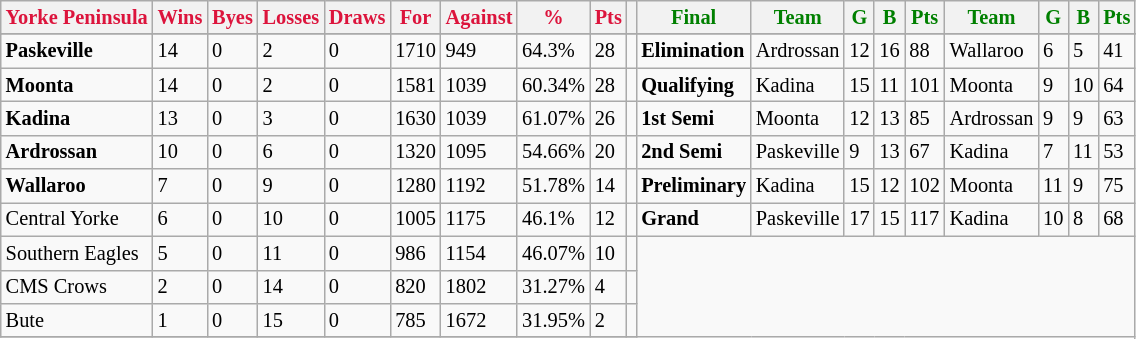<table style="font-size: 85%; text-align: left;" class="wikitable">
<tr>
<th style="color:crimson">Yorke Peninsula</th>
<th style="color:crimson">Wins</th>
<th style="color:crimson">Byes</th>
<th style="color:crimson">Losses</th>
<th style="color:crimson">Draws</th>
<th style="color:crimson">For</th>
<th style="color:crimson">Against</th>
<th style="color:crimson">%</th>
<th style="color:crimson">Pts</th>
<th></th>
<th style="color:green">Final</th>
<th style="color:green">Team</th>
<th style="color:green">G</th>
<th style="color:green">B</th>
<th style="color:green">Pts</th>
<th style="color:green">Team</th>
<th style="color:green">G</th>
<th style="color:green">B</th>
<th style="color:green">Pts</th>
</tr>
<tr>
</tr>
<tr>
</tr>
<tr>
<td><strong>	Paskeville	</strong></td>
<td>14</td>
<td>0</td>
<td>2</td>
<td>0</td>
<td>1710</td>
<td>949</td>
<td>64.3%</td>
<td>28</td>
<td></td>
<td><strong>Elimination</strong></td>
<td>Ardrossan</td>
<td>12</td>
<td>16</td>
<td>88</td>
<td>Wallaroo</td>
<td>6</td>
<td>5</td>
<td>41</td>
</tr>
<tr>
<td><strong>	Moonta	</strong></td>
<td>14</td>
<td>0</td>
<td>2</td>
<td>0</td>
<td>1581</td>
<td>1039</td>
<td>60.34%</td>
<td>28</td>
<td></td>
<td><strong>Qualifying</strong></td>
<td>Kadina</td>
<td>15</td>
<td>11</td>
<td>101</td>
<td>Moonta</td>
<td>9</td>
<td>10</td>
<td>64</td>
</tr>
<tr>
<td><strong>	Kadina	</strong></td>
<td>13</td>
<td>0</td>
<td>3</td>
<td>0</td>
<td>1630</td>
<td>1039</td>
<td>61.07%</td>
<td>26</td>
<td></td>
<td><strong>1st Semi</strong></td>
<td>Moonta</td>
<td>12</td>
<td>13</td>
<td>85</td>
<td>Ardrossan</td>
<td>9</td>
<td>9</td>
<td>63</td>
</tr>
<tr>
<td><strong>	Ardrossan	</strong></td>
<td>10</td>
<td>0</td>
<td>6</td>
<td>0</td>
<td>1320</td>
<td>1095</td>
<td>54.66%</td>
<td>20</td>
<td></td>
<td><strong>2nd Semi</strong></td>
<td>Paskeville</td>
<td>9</td>
<td>13</td>
<td>67</td>
<td>Kadina</td>
<td>7</td>
<td>11</td>
<td>53</td>
</tr>
<tr>
<td><strong>	Wallaroo	</strong></td>
<td>7</td>
<td>0</td>
<td>9</td>
<td>0</td>
<td>1280</td>
<td>1192</td>
<td>51.78%</td>
<td>14</td>
<td></td>
<td><strong>Preliminary</strong></td>
<td>Kadina</td>
<td>15</td>
<td>12</td>
<td>102</td>
<td>Moonta</td>
<td>11</td>
<td>9</td>
<td>75</td>
</tr>
<tr>
<td>Central Yorke</td>
<td>6</td>
<td>0</td>
<td>10</td>
<td>0</td>
<td>1005</td>
<td>1175</td>
<td>46.1%</td>
<td>12</td>
<td></td>
<td><strong>Grand</strong></td>
<td>Paskeville</td>
<td>17</td>
<td>15</td>
<td>117</td>
<td>Kadina</td>
<td>10</td>
<td>8</td>
<td>68</td>
</tr>
<tr>
<td>Southern Eagles</td>
<td>5</td>
<td>0</td>
<td>11</td>
<td>0</td>
<td>986</td>
<td>1154</td>
<td>46.07%</td>
<td>10</td>
<td></td>
</tr>
<tr>
<td>CMS Crows</td>
<td>2</td>
<td>0</td>
<td>14</td>
<td>0</td>
<td>820</td>
<td>1802</td>
<td>31.27%</td>
<td>4</td>
<td></td>
</tr>
<tr>
<td>Bute</td>
<td>1</td>
<td>0</td>
<td>15</td>
<td>0</td>
<td>785</td>
<td>1672</td>
<td>31.95%</td>
<td>2</td>
<td></td>
</tr>
<tr>
</tr>
</table>
